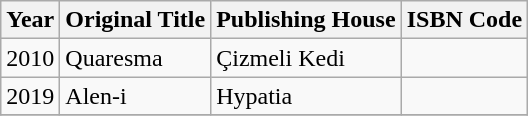<table class="wikitable">
<tr>
<th>Year</th>
<th>Original Title</th>
<th>Publishing House</th>
<th>ISBN Code</th>
</tr>
<tr>
<td>2010</td>
<td>Quaresma</td>
<td>Çizmeli Kedi</td>
<td></td>
</tr>
<tr>
<td>2019</td>
<td>Alen-i</td>
<td>Hypatia</td>
<td></td>
</tr>
<tr>
</tr>
</table>
